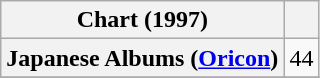<table class="wikitable sortable plainrowheaders" style="text-align:center;">
<tr>
<th scope="col">Chart (1997)</th>
<th scope="col"></th>
</tr>
<tr>
<th scope="row">Japanese Albums (<a href='#'>Oricon</a>)</th>
<td align="center">44</td>
</tr>
<tr>
</tr>
</table>
